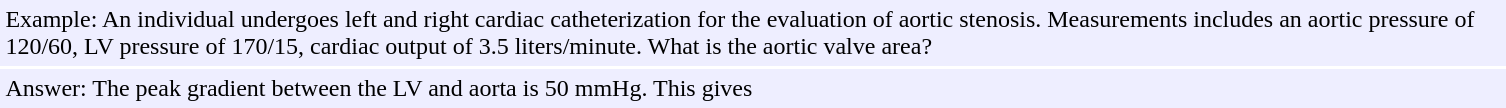<table cellpadding="4" cellspacing="2">
<tr ---->
<td width="10%"></td>
<td width="80%" bgcolor="#EEEEFF">Example: An individual undergoes left and right cardiac catheterization for the evaluation of aortic stenosis.  Measurements includes an aortic pressure of 120/60, LV pressure of 170/15, cardiac output of 3.5 liters/minute.  What is the aortic valve area?</td>
<td width="10%"></td>
</tr>
<tr ---->
<td width="10%"></td>
<td bgcolor="#EEEEFF">Answer: The peak gradient between the LV and aorta is 50 mmHg.  This gives<br></td>
<td width="10%"></td>
</tr>
</table>
